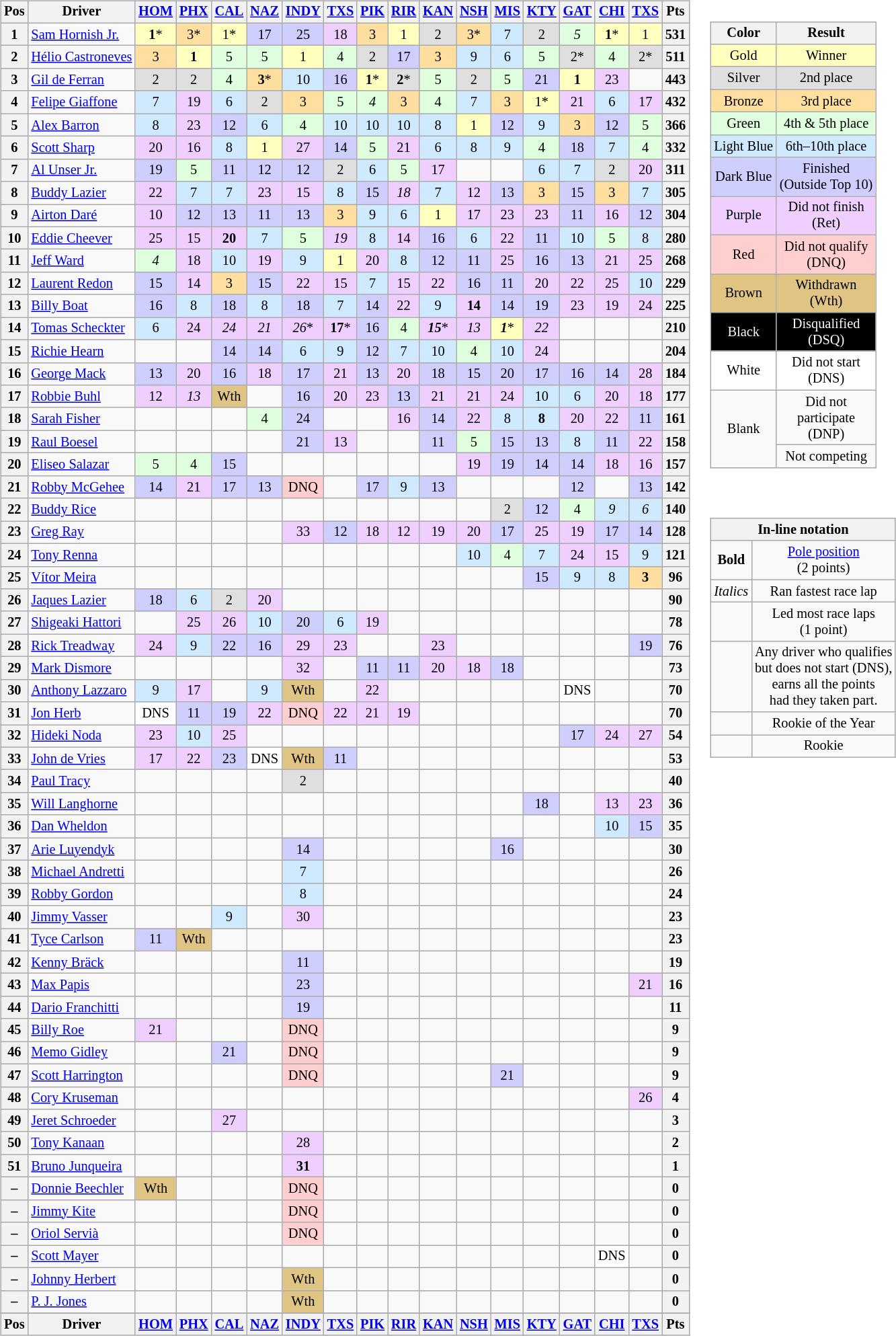<table>
<tr>
<td><br><table class="wikitable" style="font-size: 85%">
<tr valign="top">
<th valign="middle">Pos</th>
<th valign="middle">Driver</th>
<th><a href='#'>HOM</a><br></th>
<th><a href='#'>PHX</a><br></th>
<th><a href='#'>CAL</a><br></th>
<th><a href='#'>NAZ</a><br></th>
<th><a href='#'>INDY</a><br></th>
<th><a href='#'>TXS</a><br></th>
<th><a href='#'>PIK</a><br></th>
<th><a href='#'>RIR</a><br></th>
<th><a href='#'>KAN</a><br></th>
<th><a href='#'>NSH</a><br></th>
<th><a href='#'>MIS</a><br></th>
<th><a href='#'>KTY</a><br></th>
<th><a href='#'>GAT</a> <br></th>
<th><a href='#'>CHI</a><br></th>
<th><a href='#'>TXS</a><br></th>
<th valign="middle">Pts</th>
</tr>
<tr>
<th>1</th>
<td> <a href='#'>Sam Hornish Jr.</a></td>
<td style="background:#FFFFBF;" align=center><strong>1</strong>*</td>
<td style="background:#FFDF9F;" align=center>3*</td>
<td style="background:#FFFFBF;" align=center>1*</td>
<td style="background:#CFCFFF;" align=center>17</td>
<td style="background:#CFCFFF;" align=center>25</td>
<td style="background:#EFCFFF;" align=center>18</td>
<td style="background:#FFDF9F;" align=center>3</td>
<td style="background:#FFFFBF;" align=center>1</td>
<td style="background:#DFDFDF;" align=center>2</td>
<td style="background:#FFDF9F;" align=center>3*</td>
<td style="background:#CFEAFF;" align=center>7</td>
<td style="background:#DFDFDF;" align=center>2</td>
<td style="background:#DFFFDF;" align=center><em>5</em></td>
<td style="background:#FFFFBF;" align=center><strong>1</strong>*</td>
<td style="background:#FFFFBF;" align=center>1</td>
<th>531</th>
</tr>
<tr>
<th>2</th>
<td> <a href='#'>Hélio Castroneves</a></td>
<td style="background:#FFDF9F;" align=center>3</td>
<td style="background:#FFFFBF;" align=center><strong>1</strong></td>
<td style="background:#DFFFDF;" align=center>5</td>
<td style="background:#DFFFDF;" align=center>5</td>
<td style="background:#FFFFBF;" align=center>1</td>
<td style="background:#DFFFDF;" align=center>4</td>
<td style="background:#DFDFDF;" align=center>2</td>
<td style="background:#CFCFFF;" align=center>17</td>
<td style="background:#FFDF9F;" align=center>3</td>
<td style="background:#CFEAFF;" align=center>9</td>
<td style="background:#CFEAFF;" align=center>6</td>
<td style="background:#DFFFDF;" align=center>5</td>
<td style="background:#DFDFDF;" align=center>2*</td>
<td style="background:#DFFFDF;" align=center>4</td>
<td style="background:#DFDFDF;" align=center>2*</td>
<th>511</th>
</tr>
<tr>
<th>3</th>
<td> <a href='#'>Gil de Ferran</a></td>
<td style="background:#DFDFDF;" align=center>2</td>
<td style="background:#DFDFDF;" align=center>2</td>
<td style="background:#DFFFDF;" align=center>4</td>
<td style="background:#FFDF9F;" align=center><strong>3</strong>*</td>
<td style="background:#CFEAFF;" align=center>10</td>
<td style="background:#CFCFFF;" align=center>16</td>
<td style="background:#FFFFBF;" align=center><strong>1</strong>*</td>
<td style="background:#DFDFDF;" align=center><strong>2</strong>*</td>
<td style="background:#DFFFDF;" align=center>5</td>
<td style="background:#DFDFDF;" align=center>2</td>
<td style="background:#DFFFDF;" align=center>5</td>
<td style="background:#CFCFFF;" align=center>21</td>
<td style="background:#FFFFBF;" align=center><strong>1</strong></td>
<td style="background:#EFCFFF;" align=center>23</td>
<td></td>
<th>443</th>
</tr>
<tr>
<th>4</th>
<td> <a href='#'>Felipe Giaffone</a></td>
<td style="background:#CFEAFF;" align=center>7</td>
<td style="background:#EFCFFF;" align=center>19</td>
<td style="background:#CFEAFF;" align=center>6</td>
<td style="background:#DFDFDF;" align=center>2</td>
<td style="background:#FFDF9F;" align=center>3</td>
<td style="background:#DFFFDF;" align=center>5</td>
<td style="background:#DFFFDF;" align=center><em>4</em></td>
<td style="background:#FFDF9F;" align=center>3</td>
<td style="background:#DFFFDF;" align=center>4</td>
<td style="background:#CFEAFF;" align=center>7</td>
<td style="background:#FFDF9F;" align=center>3</td>
<td style="background:#FFFFBF;" align=center>1*</td>
<td style="background:#EFCFFF;" align=center>21</td>
<td style="background:#CFEAFF;" align=center>6</td>
<td style="background:#EFCFFF;" align=center>17</td>
<th>432</th>
</tr>
<tr>
<th>5</th>
<td> <a href='#'>Alex Barron</a></td>
<td style="background:#CFEAFF;" align=center>8</td>
<td style="background:#EFCFFF;" align=center>23</td>
<td style="background:#CFCFFF;" align=center>12</td>
<td style="background:#CFEAFF;" align=center>6</td>
<td style="background:#DFFFDF;" align=center>4</td>
<td style="background:#CFEAFF;" align=center>10</td>
<td style="background:#CFEAFF;" align=center>10</td>
<td style="background:#CFEAFF;" align=center>10</td>
<td style="background:#CFEAFF;" align=center>8</td>
<td style="background:#FFFFBF;" align=center>1</td>
<td style="background:#CFCFFF;" align=center>12</td>
<td style="background:#CFEAFF;" align=center>9</td>
<td style="background:#FFDF9F;" align=center>3</td>
<td style="background:#CFCFFF;" align=center>12</td>
<td style="background:#DFFFDF;" align=center>5</td>
<th>366</th>
</tr>
<tr>
<th>6</th>
<td> <a href='#'>Scott Sharp</a></td>
<td style="background:#EFCFFF;" align=center>20</td>
<td style="background:#EFCFFF;" align=center>16</td>
<td style="background:#CFEAFF;" align=center>8</td>
<td style="background:#FFFFBF;" align=center>1</td>
<td style="background:#EFCFFF;" align=center>27</td>
<td style="background:#CFCFFF;" align=center>14</td>
<td style="background:#DFFFDF;" align=center>5</td>
<td style="background:#EFCFFF;" align=center>21</td>
<td style="background:#CFEAFF;" align=center>6</td>
<td style="background:#CFEAFF;" align=center>8</td>
<td style="background:#CFEAFF;" align=center>9</td>
<td style="background:#DFFFDF;" align=center>4</td>
<td style="background:#CFCFFF;" align=center>18</td>
<td style="background:#CFEAFF;" align=center>7</td>
<td style="background:#DFFFDF;" align=center>4</td>
<th>332</th>
</tr>
<tr>
<th>7</th>
<td> <a href='#'>Al Unser Jr.</a></td>
<td style="background:#CFCFFF;" align=center>19</td>
<td style="background:#DFFFDF;" align=center>5</td>
<td style="background:#CFCFFF;" align=center>11</td>
<td style="background:#CFCFFF;" align=center>12</td>
<td style="background:#CFCFFF;" align=center>12</td>
<td style="background:#DFDFDF;" align=center>2</td>
<td style="background:#CFEAFF;" align=center>6</td>
<td style="background:#DFFFDF;" align=center>5</td>
<td style="background:#EFCFFF;" align=center>17</td>
<td></td>
<td></td>
<td style="background:#CFEAFF;" align=center>6</td>
<td style="background:#CFEAFF;" align=center>7</td>
<td style="background:#DFDFDF;" align=center>2</td>
<td style="background:#EFCFFF;" align=center>20</td>
<th>311</th>
</tr>
<tr>
<th>8</th>
<td> <a href='#'>Buddy Lazier</a></td>
<td style="background:#EFCFFF;" align=center>22</td>
<td style="background:#CFEAFF;" align=center>7</td>
<td style="background:#CFEAFF;" align=center>7</td>
<td style="background:#EFCFFF;" align=center>23</td>
<td style="background:#EFCFFF;" align=center>15</td>
<td style="background:#CFEAFF;" align=center>8</td>
<td style="background:#CFCFFF;" align=center>15</td>
<td style="background:#EFCFFF;" align=center><em>18</em></td>
<td style="background:#CFEAFF;" align=center>7</td>
<td style="background:#EFCFFF;" align=center>12</td>
<td style="background:#CFCFFF;" align=center>13</td>
<td style="background:#FFDF9F;" align=center>3</td>
<td style="background:#CFCFFF;" align=center>15</td>
<td style="background:#FFDF9F;" align=center>3</td>
<td style="background:#CFEAFF;" align=center>7</td>
<th>305</th>
</tr>
<tr>
<th>9</th>
<td> <a href='#'>Airton Daré</a></td>
<td style="background:#EFCFFF;" align=center>10</td>
<td style="background:#CFCFFF;" align=center>12</td>
<td style="background:#CFCFFF;" align=center>13</td>
<td style="background:#CFCFFF;" align=center>11</td>
<td style="background:#CFCFFF;" align=center>13</td>
<td style="background:#FFDF9F;" align=center>3</td>
<td style="background:#CFEAFF;" align=center>9</td>
<td style="background:#CFEAFF;" align=center>6</td>
<td style="background:#FFFFBF;" align=center>1</td>
<td style="background:#EFCFFF;" align=center>17</td>
<td style="background:#EFCFFF;" align=center>23</td>
<td style="background:#EFCFFF;" align=center>23</td>
<td style="background:#CFCFFF;" align=center>11</td>
<td style="background:#EFCFFF;" align=center>16</td>
<td style="background:#CFCFFF;" align=center>12</td>
<th>304</th>
</tr>
<tr>
<th>10</th>
<td> <a href='#'>Eddie Cheever</a></td>
<td style="background:#EFCFFF;" align=center>25</td>
<td style="background:#EFCFFF;" align=center>15</td>
<td style="background:#EFCFFF;" align=center><strong>20</strong></td>
<td style="background:#CFEAFF;" align=center>7</td>
<td style="background:#DFFFDF;" align=center>5</td>
<td style="background:#EFCFFF;" align=center><em>19</em></td>
<td style="background:#CFEAFF;" align=center>8</td>
<td style="background:#EFCFFF;" align=center>14</td>
<td style="background:#CFCFFF;" align=center>16</td>
<td style="background:#CFEAFF;" align=center>6</td>
<td style="background:#EFCFFF;" align=center>22</td>
<td style="background:#CFCFFF;" align=center>11</td>
<td style="background:#CFEAFF;" align=center>10</td>
<td style="background:#DFFFDF;" align=center>5</td>
<td style="background:#CFEAFF;" align=center>8</td>
<th>280</th>
</tr>
<tr>
<th>11</th>
<td> <a href='#'>Jeff Ward</a></td>
<td style="background:#DFFFDF;" align=center><em>4</em></td>
<td style="background:#EFCFFF;" align=center>18</td>
<td style="background:#CFEAFF;" align=center>10</td>
<td style="background:#EFCFFF;" align=center>19</td>
<td style="background:#CFEAFF;" align=center>9</td>
<td style="background:#FFFFBF;" align=center>1</td>
<td style="background:#EFCFFF;" align=center>20</td>
<td style="background:#CFEAFF;" align=center>8</td>
<td style="background:#CFCFFF;" align=center>12</td>
<td style="background:#CFCFFF;" align=center>11</td>
<td style="background:#EFCFFF;" align=center>25</td>
<td style="background:#CFCFFF;" align=center>16</td>
<td style="background:#CFCFFF;" align=center>13</td>
<td style="background:#EFCFFF;" align=center>21</td>
<td style="background:#EFCFFF;" align=center>25</td>
<th>268</th>
</tr>
<tr>
<th>12</th>
<td> <a href='#'>Laurent Redon</a> </td>
<td style="background:#CFCFFF;" align=center>15</td>
<td style="background:#EFCFFF;" align=center>14</td>
<td style="background:#FFDF9F;" align=center>3</td>
<td style="background:#CFCFFF;" align=center>15</td>
<td style="background:#EFCFFF;" align=center>22</td>
<td style="background:#EFCFFF;" align=center>15</td>
<td style="background:#CFEAFF;" align=center>7</td>
<td style="background:#EFCFFF;" align=center>15</td>
<td style="background:#EFCFFF;" align=center>22</td>
<td style="background:#CFCFFF;" align=center>16</td>
<td style="background:#CFCFFF;" align=center>11</td>
<td style="background:#EFCFFF;" align=center>20</td>
<td style="background:#EFCFFF;" align=center>22</td>
<td style="background:#EFCFFF;" align=center>25</td>
<td style="background:#CFEAFF;" align=center>10</td>
<th>229</th>
</tr>
<tr>
<th>13</th>
<td> <a href='#'>Billy Boat</a></td>
<td style="background:#CFCFFF;" align=center>16</td>
<td style="background:#CFEAFF;" align=center>8</td>
<td style="background:#CFCFFF;" align=center>18</td>
<td style="background:#CFEAFF;" align=center>8</td>
<td style="background:#CFCFFF;" align=center>18</td>
<td style="background:#CFEAFF;" align=center>7</td>
<td style="background:#CFCFFF;" align=center>14</td>
<td style="background:#EFCFFF;" align=center>22</td>
<td style="background:#CFEAFF;" align=center>9</td>
<td style="background:#EFCFFF;" align=center><strong>14</strong></td>
<td style="background:#CFCFFF;" align=center>14</td>
<td style="background:#CFCFFF;" align=center>19</td>
<td style="background:#EFCFFF;" align=center>23</td>
<td style="background:#EFCFFF;" align=center>19</td>
<td style="background:#EFCFFF;" align=center>24</td>
<th>225</th>
</tr>
<tr>
<th>14</th>
<td> <a href='#'>Tomas Scheckter</a> </td>
<td style="background:#CFEAFF;" align=center>6</td>
<td style="background:#EFCFFF;" align=center>24</td>
<td style="background:#EFCFFF;" align=center><em>24</em></td>
<td style="background:#EFCFFF;" align=center><em>21</em></td>
<td style="background:#EFCFFF;" align=center><em>26</em>*</td>
<td style="background:#EFCFFF;" align=center><strong>17</strong>*</td>
<td style="background:#CFCFFF;" align=center>16</td>
<td style="background:#DFFFDF;" align=center>4</td>
<td style="background:#EFCFFF;" align=center><strong><em>15</em></strong>*</td>
<td style="background:#EFCFFF;" align=center><em>13</em></td>
<td style="background:#FFFFBF;" align=center><strong><em>1</em></strong>*</td>
<td style="background:#EFCFFF;" align=center><em>22</em></td>
<td></td>
<td></td>
<td></td>
<th>210</th>
</tr>
<tr>
<th>15</th>
<td> <a href='#'>Richie Hearn</a></td>
<td></td>
<td></td>
<td style="background:#CFCFFF;" align=center>14</td>
<td style="background:#CFCFFF;" align=center>14</td>
<td style="background:#CFEAFF;" align=center>6</td>
<td style="background:#CFEAFF;" align=center>9</td>
<td style="background:#CFCFFF;" align=center>12</td>
<td style="background:#CFEAFF;" align=center>7</td>
<td style="background:#CFEAFF;" align=center>10</td>
<td style="background:#DFFFDF;" align=center>4</td>
<td style="background:#CFEAFF;" align=center>10</td>
<td style="background:#EFCFFF;" align=center>24</td>
<td></td>
<td></td>
<td></td>
<th>204</th>
</tr>
<tr>
<th>16</th>
<td> <a href='#'>George Mack</a> </td>
<td style="background:#CFCFFF;" align=center>13</td>
<td style="background:#EFCFFF;" align=center>20</td>
<td style="background:#CFCFFF;" align=center>16</td>
<td style="background:#EFCFFF;" align=center>18</td>
<td style="background:#CFCFFF;" align=center>17</td>
<td style="background:#EFCFFF;" align=center>21</td>
<td style="background:#CFCFFF;" align=center>13</td>
<td style="background:#EFCFFF;" align=center>20</td>
<td style="background:#CFCFFF;" align=center>18</td>
<td style="background:#CFCFFF;" align=center>15</td>
<td style="background:#CFCFFF;" align=center>20</td>
<td style="background:#CFCFFF;" align=center>17</td>
<td style="background:#CFCFFF;" align=center>16</td>
<td style="background:#CFCFFF;" align=center>14</td>
<td style="background:#EFCFFF;" align=center>28</td>
<th>184</th>
</tr>
<tr>
<th>17</th>
<td> <a href='#'>Robbie Buhl</a></td>
<td style="background:#EFCFFF;" align=center>12</td>
<td style="background:#EFCFFF;" align=center><em>13</em></td>
<td style="background:#DFC484;" align=center>Wth</td>
<td></td>
<td style="background:#CFCFFF;" align=center>16</td>
<td style="background:#EFCFFF;" align=center>20</td>
<td style="background:#EFCFFF;" align=center>23</td>
<td style="background:#CFCFFF;" align=center>13</td>
<td style="background:#EFCFFF;" align=center>21</td>
<td style="background:#EFCFFF;" align=center>21</td>
<td style="background:#EFCFFF;" align=center>24</td>
<td style="background:#CFEAFF;" align=center>10</td>
<td style="background:#CFEAFF;" align=center>6</td>
<td style="background:#EFCFFF;" align=center>20</td>
<td style="background:#EFCFFF;" align=center>18</td>
<th>177</th>
</tr>
<tr>
<th>18</th>
<td> <a href='#'>Sarah Fisher</a></td>
<td></td>
<td></td>
<td></td>
<td style="background:#DFFFDF;" align=center>4</td>
<td style="background:#CFCFFF;" align=center>24</td>
<td></td>
<td></td>
<td style="background:#EFCFFF;" align=center>16</td>
<td style="background:#CFCFFF;" align=center>14</td>
<td style="background:#EFCFFF;" align=center>22</td>
<td style="background:#CFEAFF;" align=center>8</td>
<td style="background:#CFEAFF;" align=center><strong>8</strong></td>
<td style="background:#EFCFFF;" align=center>20</td>
<td style="background:#EFCFFF;" align=center>22</td>
<td style="background:#CFCFFF;" align=center>11</td>
<th>161</th>
</tr>
<tr>
<th>19</th>
<td> <a href='#'>Raul Boesel</a></td>
<td></td>
<td></td>
<td></td>
<td></td>
<td style="background:#CFCFFF;" align=center>21</td>
<td style="background:#EFCFFF;" align=center>13</td>
<td></td>
<td></td>
<td style="background:#CFCFFF;" align=center>11</td>
<td style="background:#DFFFDF;" align=center>5</td>
<td style="background:#CFCFFF;" align=center>15</td>
<td style="background:#CFCFFF;" align=center>13</td>
<td style="background:#CFEAFF;" align=center>8</td>
<td style="background:#CFCFFF;" align=center>11</td>
<td style="background:#EFCFFF;" align=center>22</td>
<th>158</th>
</tr>
<tr>
<th>20</th>
<td> <a href='#'>Eliseo Salazar</a></td>
<td style="background:#DFFFDF;" align=center>5</td>
<td style="background:#DFFFDF;" align=center>4</td>
<td style="background:#CFCFFF;" align=center>15</td>
<td></td>
<td></td>
<td></td>
<td></td>
<td></td>
<td></td>
<td style="background:#EFCFFF;" align=center>19</td>
<td style="background:#CFCFFF;" align=center>19</td>
<td style="background:#CFCFFF;" align=center>14</td>
<td style="background:#CFCFFF;" align=center>14</td>
<td style="background:#EFCFFF;" align=center>18</td>
<td style="background:#EFCFFF;" align=center>16</td>
<th>157</th>
</tr>
<tr>
<th>21</th>
<td> <a href='#'>Robby McGehee</a></td>
<td style="background:#CFCFFF;" align=center>14</td>
<td style="background:#EFCFFF;" align=center>21</td>
<td style="background:#CFCFFF;" align=center>17</td>
<td style="background:#CFCFFF;" align=center>13</td>
<td style="background:#FFCFCF;" align=center>DNQ</td>
<td></td>
<td style="background:#CFCFFF;" align=center>17</td>
<td style="background:#CFEAFF;" align=center>9</td>
<td style="background:#CFCFFF;" align=center>13</td>
<td></td>
<td></td>
<td></td>
<td style="background:#CFCFFF;" align=center>12</td>
<td></td>
<td style="background:#CFCFFF;" align=center>13</td>
<th>142</th>
</tr>
<tr>
<th>22</th>
<td> <a href='#'>Buddy Rice</a> </td>
<td></td>
<td></td>
<td></td>
<td></td>
<td></td>
<td></td>
<td></td>
<td></td>
<td></td>
<td></td>
<td style="background:#DFDFDF;" align=center>2</td>
<td style="background:#CFCFFF;" align=center>12</td>
<td style="background:#DFFFDF;" align=center>4</td>
<td style="background:#CFEAFF;" align=center><em>9</em></td>
<td style="background:#CFEAFF;" align=center><em>6</em></td>
<th>140</th>
</tr>
<tr>
<th>23</th>
<td> <a href='#'>Greg Ray</a></td>
<td></td>
<td></td>
<td></td>
<td></td>
<td style="background:#EFCFFF;" align=center>33</td>
<td style="background:#CFCFFF;" align=center>12</td>
<td style="background:#EFCFFF;" align=center>18</td>
<td style="background:#EFCFFF;" align=center>12</td>
<td style="background:#EFCFFF;" align=center>19</td>
<td style="background:#EFCFFF;" align=center>20</td>
<td style="background:#CFCFFF;" align=center>17</td>
<td style="background:#EFCFFF;" align=center>25</td>
<td style="background:#EFCFFF;" align=center>19</td>
<td style="background:#CFCFFF;" align=center>17</td>
<td style="background:#CFCFFF;" align=center>14</td>
<th>128</th>
</tr>
<tr>
<th>24</th>
<td> <a href='#'>Tony Renna</a> </td>
<td></td>
<td></td>
<td></td>
<td></td>
<td></td>
<td></td>
<td></td>
<td></td>
<td></td>
<td style="background:#CFEAFF;" align=center>10</td>
<td style="background:#DFFFDF;" align=center>4</td>
<td style="background:#CFEAFF;" align=center>7</td>
<td style="background:#EFCFFF;" align=center>24</td>
<td style="background:#EFCFFF;" align=center>15</td>
<td style="background:#CFEAFF;" align=center>9</td>
<th>121</th>
</tr>
<tr>
<th>25</th>
<td> <a href='#'>Vítor Meira</a> </td>
<td></td>
<td></td>
<td></td>
<td></td>
<td></td>
<td></td>
<td></td>
<td></td>
<td></td>
<td></td>
<td></td>
<td style="background:#CFCFFF;" align=center>15</td>
<td style="background:#CFEAFF;" align=center>9</td>
<td style="background:#CFEAFF;" align=center>8</td>
<td style="background:#FFDF9F;" align=center><strong>3</strong></td>
<th>96</th>
</tr>
<tr>
<th>26</th>
<td> <a href='#'>Jaques Lazier</a></td>
<td style="background:#CFCFFF;" align=center>18</td>
<td style="background:#CFEAFF;" align=center>6</td>
<td style="background:#DFDFDF;" align=center>2</td>
<td style="background:#EFCFFF;" align=center>20</td>
<td></td>
<td></td>
<td></td>
<td></td>
<td></td>
<td></td>
<td></td>
<td></td>
<td></td>
<td></td>
<td></td>
<th>90</th>
</tr>
<tr>
<th>27</th>
<td> <a href='#'>Shigeaki Hattori</a></td>
<td></td>
<td style="background:#EFCFFF;" align=center>25</td>
<td style="background:#EFCFFF;" align=center>26</td>
<td style="background:#CFEAFF;" align=center>10</td>
<td style="background:#CFCFFF;" align=center>20</td>
<td style="background:#CFEAFF;" align=center>6</td>
<td style="background:#EFCFFF;" align=center>19</td>
<td></td>
<td></td>
<td></td>
<td></td>
<td></td>
<td></td>
<td></td>
<td></td>
<th>78</th>
</tr>
<tr>
<th>28</th>
<td> <a href='#'>Rick Treadway</a> </td>
<td style="background:#EFCFFF;" align=center>24</td>
<td style="background:#CFEAFF;" align=center>9</td>
<td style="background:#CFCFFF;" align=center>22</td>
<td style="background:#CFCFFF;" align=center>16</td>
<td style="background:#EFCFFF;" align=center>29</td>
<td style="background:#EFCFFF;" align=center>23</td>
<td></td>
<td></td>
<td style="background:#EFCFFF;" align=center>23</td>
<td></td>
<td></td>
<td></td>
<td></td>
<td></td>
<td style="background:#CFCFFF;" align=center>19</td>
<th>76</th>
</tr>
<tr>
<th>29</th>
<td> <a href='#'>Mark Dismore</a></td>
<td></td>
<td></td>
<td></td>
<td></td>
<td style="background:#EFCFFF;" align=center>32</td>
<td></td>
<td style="background:#CFCFFF;" align=center>11</td>
<td style="background:#CFCFFF;" align=center>11</td>
<td style="background:#EFCFFF;" align=center>20</td>
<td style="background:#EFCFFF;" align=center>18</td>
<td style="background:#CFCFFF;" align=center>18</td>
<td></td>
<td></td>
<td></td>
<td></td>
<th>73</th>
</tr>
<tr>
<th>30</th>
<td> <a href='#'>Anthony Lazzaro</a> </td>
<td style="background:#CFEAFF;" align=center>9</td>
<td style="background:#EFCFFF;" align=center>17</td>
<td></td>
<td style="background:#CFEAFF;" align=center>9</td>
<td style="background:#DFC484;" align=center>Wth</td>
<td></td>
<td style="background:#EFCFFF;" align=center>22</td>
<td></td>
<td></td>
<td></td>
<td></td>
<td></td>
<td style="background:#FFFFFF;" align=center>DNS</td>
<td></td>
<td></td>
<th>70</th>
</tr>
<tr>
<th>31</th>
<td> <a href='#'>Jon Herb</a></td>
<td style="background:#FFFFFF;" align=center>DNS</td>
<td style="background:#CFCFFF;" align=center>11</td>
<td style="background:#CFCFFF;" align=center>19</td>
<td style="background:#EFCFFF;" align=center>22</td>
<td style="background:#FFCFCF;" align=center>DNQ</td>
<td style="background:#EFCFFF;" align=center>22</td>
<td style="background:#EFCFFF;" align=center>21</td>
<td style="background:#EFCFFF;" align=center>19</td>
<td></td>
<td></td>
<td></td>
<td></td>
<td></td>
<td></td>
<td></td>
<th>70</th>
</tr>
<tr>
<th>32</th>
<td> <a href='#'>Hideki Noda</a> </td>
<td style="background:#EFCFFF;" align=center>23</td>
<td style="background:#CFEAFF;" align=center>10</td>
<td style="background:#EFCFFF;" align=center>25</td>
<td></td>
<td></td>
<td></td>
<td></td>
<td></td>
<td></td>
<td></td>
<td></td>
<td></td>
<td style="background:#CFCFFF;" align=center>17</td>
<td style="background:#EFCFFF;" align=center>24</td>
<td style="background:#EFCFFF;" align=center>27</td>
<th>54</th>
</tr>
<tr>
<th>33</th>
<td> <a href='#'>John de Vries</a> </td>
<td style="background:#EFCFFF;" align=center>17</td>
<td style="background:#EFCFFF;" align=center>22</td>
<td style="background:#CFCFFF;" align=center>23</td>
<td style="background:#FFFFFF;" align=center>DNS</td>
<td style="background:#DFC484;" align=center>Wth</td>
<td style="background:#CFCFFF;" align=center>11</td>
<td></td>
<td></td>
<td></td>
<td></td>
<td></td>
<td></td>
<td></td>
<td></td>
<td></td>
<th>53</th>
</tr>
<tr>
<th>34</th>
<td> <a href='#'>Paul Tracy</a></td>
<td></td>
<td></td>
<td></td>
<td></td>
<td style="background:#DFDFDF;" align=center>2</td>
<td></td>
<td></td>
<td></td>
<td></td>
<td></td>
<td></td>
<td></td>
<td></td>
<td></td>
<td></td>
<th>40</th>
</tr>
<tr>
<th>35</th>
<td> <a href='#'>Will Langhorne</a> </td>
<td></td>
<td></td>
<td></td>
<td></td>
<td></td>
<td></td>
<td></td>
<td></td>
<td></td>
<td></td>
<td></td>
<td style="background:#CFCFFF;" align=center>18</td>
<td></td>
<td style="background:#EFCFFF;" align=center>13</td>
<td style="background:#EFCFFF;" align=center>23</td>
<th>36</th>
</tr>
<tr>
<th>36</th>
<td> <a href='#'>Dan Wheldon</a> </td>
<td></td>
<td></td>
<td></td>
<td></td>
<td></td>
<td></td>
<td></td>
<td></td>
<td></td>
<td></td>
<td></td>
<td></td>
<td></td>
<td style="background:#CFEAFF;" align=center>10</td>
<td style="background:#CFCFFF;" align=center>15</td>
<th>35</th>
</tr>
<tr>
<th>37</th>
<td> <a href='#'>Arie Luyendyk</a></td>
<td></td>
<td></td>
<td></td>
<td></td>
<td style="background:#CFCFFF;" align=center>14</td>
<td></td>
<td></td>
<td></td>
<td></td>
<td></td>
<td style="background:#CFCFFF;" align=center>16</td>
<td></td>
<td></td>
<td></td>
<td></td>
<th>30</th>
</tr>
<tr>
<th>38</th>
<td> <a href='#'>Michael Andretti</a></td>
<td></td>
<td></td>
<td></td>
<td></td>
<td style="background:#CFEAFF;" align=center>7</td>
<td></td>
<td></td>
<td></td>
<td></td>
<td></td>
<td></td>
<td></td>
<td></td>
<td></td>
<td></td>
<th>26</th>
</tr>
<tr>
<th>39</th>
<td> <a href='#'>Robby Gordon</a></td>
<td></td>
<td></td>
<td></td>
<td></td>
<td style="background:#CFEAFF;" align=center>8</td>
<td></td>
<td></td>
<td></td>
<td></td>
<td></td>
<td></td>
<td></td>
<td></td>
<td></td>
<td></td>
<th>24</th>
</tr>
<tr>
<th>40</th>
<td> <a href='#'>Jimmy Vasser</a></td>
<td></td>
<td></td>
<td style="background:#CFEAFF;" align=center>9</td>
<td></td>
<td style="background:#EFCFFF;" align=center>30</td>
<td></td>
<td></td>
<td></td>
<td></td>
<td></td>
<td></td>
<td></td>
<td></td>
<td></td>
<td></td>
<th>23</th>
</tr>
<tr>
<th>41</th>
<td> <a href='#'>Tyce Carlson</a></td>
<td style="background:#CFCFFF;" align=center>11</td>
<td style="background:#DFC484;" align=center>Wth</td>
<td></td>
<td></td>
<td></td>
<td></td>
<td></td>
<td></td>
<td></td>
<td></td>
<td></td>
<td></td>
<td></td>
<td></td>
<td></td>
<th>23</th>
</tr>
<tr>
<th>42</th>
<td> <a href='#'>Kenny Bräck</a></td>
<td></td>
<td></td>
<td></td>
<td></td>
<td style="background:#CFCFFF;" align=center>11</td>
<td></td>
<td></td>
<td></td>
<td></td>
<td></td>
<td></td>
<td></td>
<td></td>
<td></td>
<td></td>
<th>19</th>
</tr>
<tr>
<th>43</th>
<td> <a href='#'>Max Papis</a></td>
<td></td>
<td></td>
<td></td>
<td></td>
<td style="background:#CFCFFF;" align=center>23</td>
<td></td>
<td></td>
<td></td>
<td></td>
<td></td>
<td></td>
<td></td>
<td></td>
<td></td>
<td style="background:#EFCFFF;" align=center>21</td>
<th>16</th>
</tr>
<tr>
<th>44</th>
<td> <a href='#'>Dario Franchitti</a></td>
<td></td>
<td></td>
<td></td>
<td></td>
<td style="background:#CFCFFF;" align=center>19</td>
<td></td>
<td></td>
<td></td>
<td></td>
<td></td>
<td></td>
<td></td>
<td></td>
<td></td>
<td></td>
<th>11</th>
</tr>
<tr>
<th>45</th>
<td> <a href='#'>Billy Roe</a></td>
<td style="background:#EFCFFF;" align=center>21</td>
<td></td>
<td></td>
<td></td>
<td style="background:#FFCFCF;" align=center>DNQ</td>
<td></td>
<td></td>
<td></td>
<td></td>
<td></td>
<td></td>
<td></td>
<td></td>
<td></td>
<td></td>
<th>9</th>
</tr>
<tr>
<th>46</th>
<td> <a href='#'>Memo Gidley</a></td>
<td></td>
<td></td>
<td style="background:#CFCFFF;" align=center>21</td>
<td></td>
<td style="background:#FFCFCF;" align=center>DNQ</td>
<td></td>
<td></td>
<td></td>
<td></td>
<td></td>
<td></td>
<td></td>
<td></td>
<td></td>
<td></td>
<th>9</th>
</tr>
<tr>
<th>47</th>
<td> <a href='#'>Scott Harrington</a></td>
<td></td>
<td></td>
<td></td>
<td></td>
<td style="background:#FFCFCF;" align=center>DNQ</td>
<td></td>
<td></td>
<td></td>
<td></td>
<td></td>
<td style="background:#CFCFFF;" align=center>21</td>
<td></td>
<td></td>
<td></td>
<td></td>
<th>9</th>
</tr>
<tr>
<th>48</th>
<td> <a href='#'>Cory Kruseman</a> </td>
<td></td>
<td></td>
<td></td>
<td></td>
<td></td>
<td></td>
<td></td>
<td></td>
<td></td>
<td></td>
<td></td>
<td></td>
<td></td>
<td></td>
<td style="background:#EFCFFF;" align=center>26</td>
<th>4</th>
</tr>
<tr>
<th>49</th>
<td> <a href='#'>Jeret Schroeder</a></td>
<td></td>
<td></td>
<td style="background:#EFCFFF;" align=center>27</td>
<td></td>
<td></td>
<td></td>
<td></td>
<td></td>
<td></td>
<td></td>
<td></td>
<td></td>
<td></td>
<td></td>
<td></td>
<th>3</th>
</tr>
<tr>
<th>50</th>
<td> <a href='#'>Tony Kanaan</a></td>
<td></td>
<td></td>
<td></td>
<td></td>
<td style="background:#EFCFFF;" align=center>28</td>
<td></td>
<td></td>
<td></td>
<td></td>
<td></td>
<td></td>
<td></td>
<td></td>
<td></td>
<td></td>
<th>2</th>
</tr>
<tr>
<th>51</th>
<td> <a href='#'>Bruno Junqueira</a></td>
<td></td>
<td></td>
<td></td>
<td></td>
<td style="background:#EFCFFF;" align=center><strong>31</strong></td>
<td></td>
<td></td>
<td></td>
<td></td>
<td></td>
<td></td>
<td></td>
<td></td>
<td></td>
<td></td>
<th>1</th>
</tr>
<tr>
<th>–</th>
<td> <a href='#'>Donnie Beechler</a></td>
<td style="background:#DFC484;" align=center>Wth</td>
<td></td>
<td></td>
<td></td>
<td style="background:#FFCFCF;" align=center>DNQ</td>
<td></td>
<td></td>
<td></td>
<td></td>
<td></td>
<td></td>
<td></td>
<td></td>
<td></td>
<td></td>
<th>0</th>
</tr>
<tr>
<th>–</th>
<td> <a href='#'>Jimmy Kite</a></td>
<td></td>
<td></td>
<td></td>
<td></td>
<td style="background:#FFCFCF;" align="center">DNQ</td>
<td></td>
<td></td>
<td></td>
<td></td>
<td></td>
<td></td>
<td></td>
<td></td>
<td></td>
<td></td>
<th>0</th>
</tr>
<tr>
<th>–</th>
<td> <a href='#'>Oriol Servià</a></td>
<td></td>
<td></td>
<td></td>
<td></td>
<td style="background:#FFCFCF;" align="center">DNQ</td>
<td></td>
<td></td>
<td></td>
<td></td>
<td></td>
<td></td>
<td></td>
<td></td>
<td></td>
<td></td>
<th>0</th>
</tr>
<tr>
<th>–</th>
<td> <a href='#'>Scott Mayer</a> </td>
<td></td>
<td></td>
<td></td>
<td></td>
<td></td>
<td></td>
<td></td>
<td></td>
<td></td>
<td></td>
<td></td>
<td></td>
<td></td>
<td style="background:#FFFFFF;" align=center>DNS</td>
<td></td>
<th>0</th>
</tr>
<tr>
<th>–</th>
<td> <a href='#'>Johnny Herbert</a></td>
<td></td>
<td></td>
<td></td>
<td></td>
<td style="background:#DFC484;" align=center>Wth</td>
<td></td>
<td></td>
<td></td>
<td></td>
<td></td>
<td></td>
<td></td>
<td></td>
<td></td>
<td></td>
<th>0</th>
</tr>
<tr>
<th>–</th>
<td> <a href='#'>P. J. Jones</a></td>
<td></td>
<td></td>
<td></td>
<td></td>
<td style="background:#DFC484;" align=center>Wth</td>
<td></td>
<td></td>
<td></td>
<td></td>
<td></td>
<td></td>
<td></td>
<td></td>
<td></td>
<td></td>
<th>0</th>
</tr>
<tr>
</tr>
<tr valign="top">
<th valign="middle">Pos</th>
<th valign="middle">Driver</th>
<th><a href='#'>HOM</a><br></th>
<th><a href='#'>PHX</a><br></th>
<th><a href='#'>CAL</a><br></th>
<th><a href='#'>NAZ</a><br></th>
<th><a href='#'>INDY</a><br></th>
<th><a href='#'>TXS</a><br></th>
<th><a href='#'>PIK</a><br></th>
<th><a href='#'>RIR</a><br></th>
<th><a href='#'>KAN</a><br></th>
<th><a href='#'>NSH</a><br></th>
<th><a href='#'>MIS</a><br></th>
<th><a href='#'>KTY</a><br></th>
<th><a href='#'>GAT</a> <br></th>
<th><a href='#'>CHI</a><br></th>
<th><a href='#'>TXS</a><br></th>
<th valign="middle">Pts</th>
</tr>
</table>
</td>
<td valign="top"><br><table>
<tr>
<td><br><table style="margin-right:0; font-size:85%; text-align:center;" class="wikitable">
<tr>
<th>Color</th>
<th>Result</th>
</tr>
<tr style="background:#FFFFBF;">
<td>Gold</td>
<td>Winner</td>
</tr>
<tr style="background:#DFDFDF;">
<td>Silver</td>
<td>2nd place</td>
</tr>
<tr style="background:#FFDF9F;">
<td>Bronze</td>
<td>3rd place</td>
</tr>
<tr style="background:#DFFFDF;">
<td>Green</td>
<td>4th & 5th place</td>
</tr>
<tr style="background:#CFEAFF;">
<td>Light Blue</td>
<td>6th–10th place</td>
</tr>
<tr style="background:#CFCFFF;">
<td>Dark Blue</td>
<td>Finished<br>(Outside Top 10)</td>
</tr>
<tr style="background:#EFCFFF;">
<td>Purple</td>
<td>Did not finish<br>(Ret)</td>
</tr>
<tr style="background:#FFCFCF;">
<td>Red</td>
<td>Did not qualify<br>(DNQ)</td>
</tr>
<tr style="background:#DFC484;">
<td>Brown</td>
<td>Withdrawn<br>(Wth)</td>
</tr>
<tr style="background:#000000; color:white">
<td>Black</td>
<td>Disqualified<br>(DSQ)</td>
</tr>
<tr style="background:#FFFFFF;">
<td rowspan="1">White</td>
<td>Did not start<br>(DNS)</td>
</tr>
<tr>
<td rowspan=2>Blank</td>
<td>Did not<br>participate<br>(DNP)</td>
</tr>
<tr>
<td>Not competing</td>
</tr>
</table>
</td>
</tr>
<tr>
<td><br><table style="margin-right:0; font-size:85%; text-align:center;" class="wikitable">
<tr>
<th align=center colspan=2><strong>In-line notation</strong></th>
</tr>
<tr>
<td align=center><strong>Bold</strong></td>
<td align=center><a href='#'>Pole position</a><br>(2 points)</td>
</tr>
<tr>
<td align=center><em>Italics</em></td>
<td align=center>Ran fastest race lap</td>
</tr>
<tr>
<td align=center></td>
<td align=center>Led most race laps<br>(1 point)</td>
</tr>
<tr>
<td align=center></td>
<td align=center>Any driver who qualifies<br>but does not start (DNS),<br>earns all the points<br>had they taken part.</td>
</tr>
<tr>
<td style="text-align:center"></td>
<td align=center>Rookie of the Year</td>
</tr>
<tr>
<td style="text-align:center"></td>
<td align=center>Rookie</td>
</tr>
</table>
</td>
</tr>
</table>
</td>
</tr>
</table>
